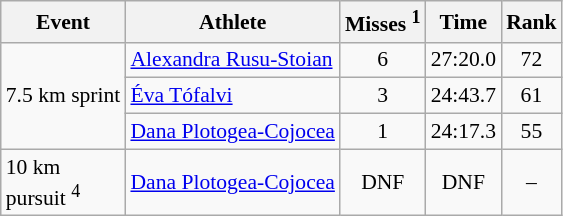<table class="wikitable" style="font-size:90%">
<tr>
<th>Event</th>
<th>Athlete</th>
<th>Misses <sup>1</sup></th>
<th>Time</th>
<th>Rank</th>
</tr>
<tr>
<td rowspan="3">7.5 km sprint</td>
<td><a href='#'>Alexandra Rusu-Stoian</a></td>
<td align="center">6</td>
<td align="center">27:20.0</td>
<td align="center">72</td>
</tr>
<tr>
<td><a href='#'>Éva Tófalvi</a></td>
<td align="center">3</td>
<td align="center">24:43.7</td>
<td align="center">61</td>
</tr>
<tr>
<td><a href='#'>Dana Plotogea-Cojocea</a></td>
<td align="center">1</td>
<td align="center">24:17.3</td>
<td align="center">55</td>
</tr>
<tr>
<td>10 km <br> pursuit <sup>4</sup></td>
<td><a href='#'>Dana Plotogea-Cojocea</a></td>
<td align="center">DNF</td>
<td align="center">DNF</td>
<td align="center">–</td>
</tr>
</table>
